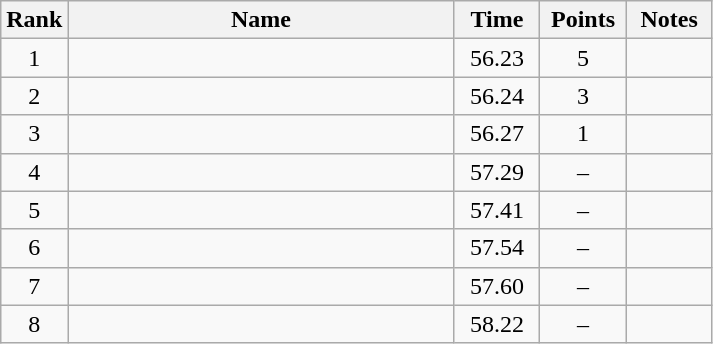<table class="wikitable" style="text-align:center">
<tr>
<th>Rank</th>
<th style="width:250px;">Name</th>
<th style="width:50px;">Time</th>
<th style="width:50px;">Points</th>
<th style="width:50px;">Notes</th>
</tr>
<tr>
<td>1</td>
<td style="text-align:left;"></td>
<td>56.23</td>
<td>5</td>
<td></td>
</tr>
<tr>
<td>2</td>
<td style="text-align:left;"> </td>
<td>56.24</td>
<td>3</td>
<td></td>
</tr>
<tr>
<td>3</td>
<td style="text-align:left;"></td>
<td>56.27</td>
<td>1</td>
<td></td>
</tr>
<tr>
<td>4</td>
<td style="text-align:left;"> </td>
<td>57.29</td>
<td>–</td>
<td></td>
</tr>
<tr>
<td>5</td>
<td style="text-align:left;"></td>
<td>57.41</td>
<td>–</td>
<td></td>
</tr>
<tr>
<td>6</td>
<td style="text-align:left;"> </td>
<td>57.54</td>
<td>–</td>
<td></td>
</tr>
<tr>
<td>7</td>
<td style="text-align:left;"></td>
<td>57.60</td>
<td>–</td>
<td></td>
</tr>
<tr>
<td>8</td>
<td style="text-align:left;"> </td>
<td>58.22</td>
<td>–</td>
<td></td>
</tr>
</table>
